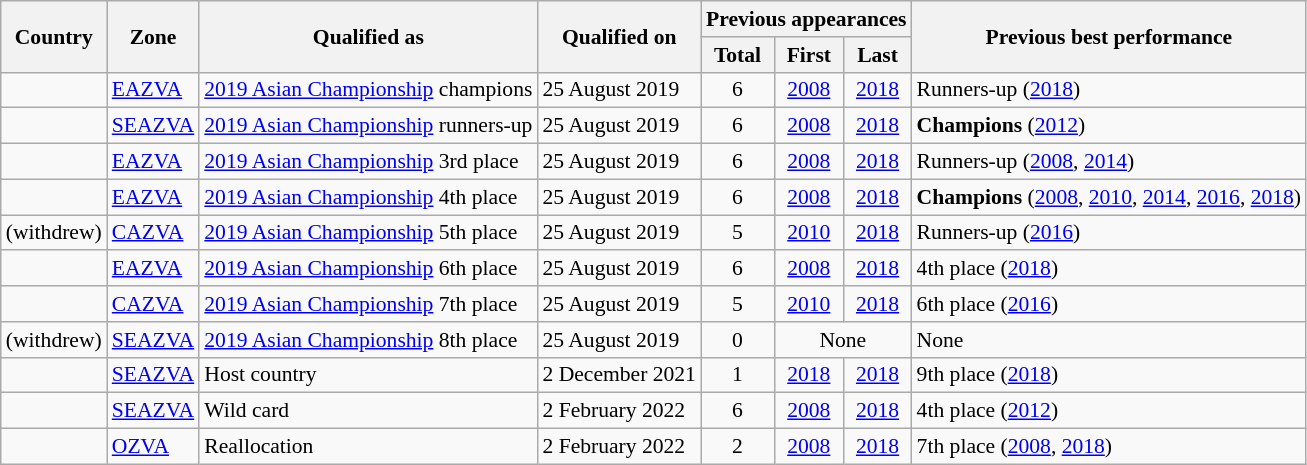<table class="wikitable sortable" style="font-size:90%">
<tr>
<th rowspan=2>Country</th>
<th rowspan=2>Zone</th>
<th rowspan=2>Qualified as</th>
<th rowspan=2>Qualified on</th>
<th colspan=3>Previous appearances</th>
<th rowspan=2>Previous best performance</th>
</tr>
<tr>
<th>Total</th>
<th>First</th>
<th>Last</th>
</tr>
<tr>
<td></td>
<td><a href='#'>EAZVA</a></td>
<td><a href='#'>2019 Asian Championship</a> champions</td>
<td>25 August 2019</td>
<td style="text-align:center">6</td>
<td style="text-align:center"><a href='#'>2008</a></td>
<td style="text-align:center"><a href='#'>2018</a></td>
<td>Runners-up (<a href='#'>2018</a>)</td>
</tr>
<tr>
<td></td>
<td><a href='#'>SEAZVA</a></td>
<td><a href='#'>2019 Asian Championship</a> runners-up</td>
<td>25 August 2019</td>
<td style="text-align:center">6</td>
<td style="text-align:center"><a href='#'>2008</a></td>
<td style="text-align:center"><a href='#'>2018</a></td>
<td><strong>Champions</strong> (<a href='#'>2012</a>)</td>
</tr>
<tr>
<td></td>
<td><a href='#'>EAZVA</a></td>
<td><a href='#'>2019 Asian Championship</a> 3rd place</td>
<td>25 August 2019</td>
<td style="text-align:center">6</td>
<td style="text-align:center"><a href='#'>2008</a></td>
<td style="text-align:center"><a href='#'>2018</a></td>
<td>Runners-up (<a href='#'>2008</a>, <a href='#'>2014</a>)</td>
</tr>
<tr>
<td></td>
<td><a href='#'>EAZVA</a></td>
<td><a href='#'>2019 Asian Championship</a> 4th place</td>
<td>25 August 2019</td>
<td style="text-align:center">6</td>
<td style="text-align:center"><a href='#'>2008</a></td>
<td style="text-align:center"><a href='#'>2018</a></td>
<td><strong>Champions</strong> (<a href='#'>2008</a>, <a href='#'>2010</a>, <a href='#'>2014</a>, <a href='#'>2016</a>, <a href='#'>2018</a>)</td>
</tr>
<tr>
<td> (withdrew)</td>
<td><a href='#'>CAZVA</a></td>
<td><a href='#'>2019 Asian Championship</a> 5th place</td>
<td>25 August 2019</td>
<td style="text-align:center">5</td>
<td style="text-align:center"><a href='#'>2010</a></td>
<td style="text-align:center"><a href='#'>2018</a></td>
<td>Runners-up (<a href='#'>2016</a>)</td>
</tr>
<tr>
<td></td>
<td><a href='#'>EAZVA</a></td>
<td><a href='#'>2019 Asian Championship</a> 6th place</td>
<td>25 August 2019</td>
<td style="text-align:center">6</td>
<td style="text-align:center"><a href='#'>2008</a></td>
<td style="text-align:center"><a href='#'>2018</a></td>
<td>4th place (<a href='#'>2018</a>)</td>
</tr>
<tr>
<td></td>
<td><a href='#'>CAZVA</a></td>
<td><a href='#'>2019 Asian Championship</a> 7th place</td>
<td>25 August 2019</td>
<td style="text-align:center">5</td>
<td style="text-align:center"><a href='#'>2010</a></td>
<td style="text-align:center"><a href='#'>2018</a></td>
<td>6th place (<a href='#'>2016</a>)</td>
</tr>
<tr>
<td> (withdrew)</td>
<td><a href='#'>SEAZVA</a></td>
<td><a href='#'>2019 Asian Championship</a> 8th place</td>
<td>25 August 2019</td>
<td style="text-align:center">0</td>
<td colspan=2 style="text-align:center">None</td>
<td>None</td>
</tr>
<tr>
<td></td>
<td><a href='#'>SEAZVA</a></td>
<td>Host country</td>
<td>2 December 2021</td>
<td style="text-align:center">1</td>
<td style="text-align:center"><a href='#'>2018</a></td>
<td style="text-align:center"><a href='#'>2018</a></td>
<td>9th place (<a href='#'>2018</a>)</td>
</tr>
<tr>
<td></td>
<td><a href='#'>SEAZVA</a></td>
<td>Wild card</td>
<td>2 February 2022</td>
<td style="text-align:center">6</td>
<td style="text-align:center"><a href='#'>2008</a></td>
<td style="text-align:center"><a href='#'>2018</a></td>
<td>4th place (<a href='#'>2012</a>)</td>
</tr>
<tr>
<td></td>
<td><a href='#'>OZVA</a></td>
<td>Reallocation</td>
<td>2 February 2022</td>
<td style="text-align:center">2</td>
<td style="text-align:center"><a href='#'>2008</a></td>
<td style="text-align:center"><a href='#'>2018</a></td>
<td>7th place (<a href='#'>2008</a>, <a href='#'>2018</a>)</td>
</tr>
</table>
